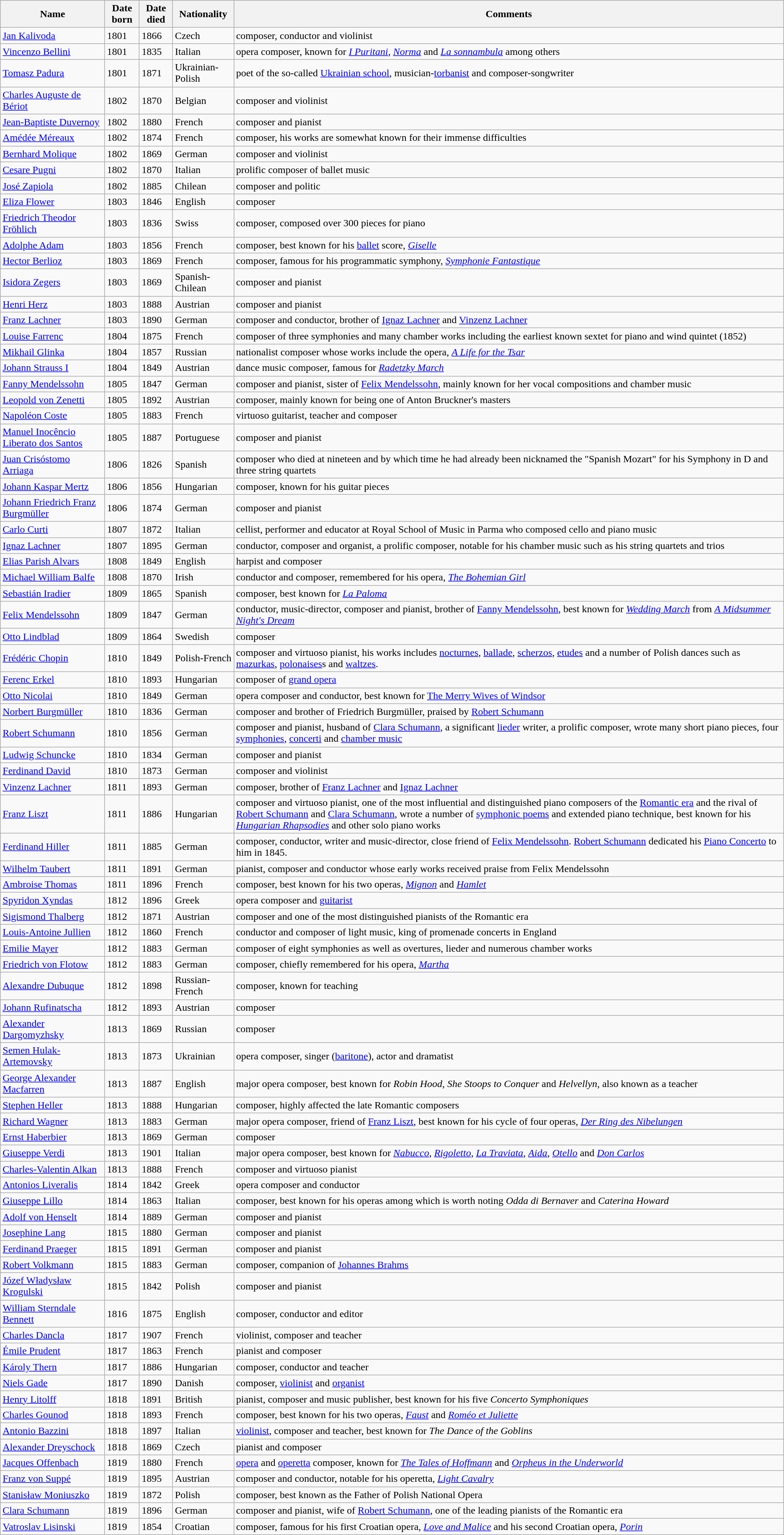<table class="wikitable sortable">
<tr>
<th>Name</th>
<th>Date born</th>
<th>Date died</th>
<th>Nationality</th>
<th class=unsortable>Comments</th>
</tr>
<tr>
<td><a href='#'>Jan Kalivoda</a></td>
<td>1801</td>
<td>1866</td>
<td>Czech</td>
<td>composer, conductor and violinist</td>
</tr>
<tr>
<td><a href='#'>Vincenzo Bellini</a></td>
<td>1801</td>
<td>1835</td>
<td>Italian</td>
<td>opera composer, known for <em><a href='#'>I Puritani</a></em>, <em><a href='#'>Norma</a></em> and <em><a href='#'>La sonnambula</a></em> among others</td>
</tr>
<tr>
<td><a href='#'>Tomasz Padura</a></td>
<td>1801</td>
<td>1871</td>
<td>Ukrainian-Polish</td>
<td>poet of the so-called <a href='#'>Ukrainian school</a>, musician-<a href='#'>torbanist</a> and composer-songwriter</td>
</tr>
<tr>
<td><a href='#'>Charles Auguste de Bériot</a></td>
<td>1802</td>
<td>1870</td>
<td>Belgian</td>
<td>composer and violinist</td>
</tr>
<tr>
<td><a href='#'>Jean-Baptiste Duvernoy</a></td>
<td>1802</td>
<td>1880</td>
<td>French</td>
<td>composer and pianist</td>
</tr>
<tr>
<td><a href='#'>Amédée Méreaux</a></td>
<td>1802</td>
<td>1874</td>
<td>French</td>
<td>composer, his works are somewhat known for their immense difficulties</td>
</tr>
<tr>
<td><a href='#'>Bernhard Molique</a></td>
<td>1802</td>
<td>1869</td>
<td>German</td>
<td>composer and violinist</td>
</tr>
<tr>
<td><a href='#'>Cesare Pugni</a></td>
<td>1802</td>
<td>1870</td>
<td>Italian</td>
<td>prolific composer of ballet music</td>
</tr>
<tr>
<td><a href='#'>José Zapiola</a></td>
<td>1802</td>
<td>1885</td>
<td>Chilean</td>
<td>composer and politic</td>
</tr>
<tr>
<td><a href='#'>Eliza Flower</a></td>
<td>1803</td>
<td>1846</td>
<td>English</td>
<td>composer</td>
</tr>
<tr>
<td><a href='#'>Friedrich Theodor Fröhlich</a></td>
<td>1803</td>
<td>1836</td>
<td>Swiss</td>
<td> composer, composed over 300 pieces for piano</td>
</tr>
<tr>
<td><a href='#'>Adolphe Adam</a></td>
<td>1803</td>
<td>1856</td>
<td>French</td>
<td>composer, best known for his <a href='#'>ballet</a> score, <em><a href='#'>Giselle</a></em></td>
</tr>
<tr>
<td><a href='#'>Hector Berlioz</a></td>
<td>1803</td>
<td>1869</td>
<td>French</td>
<td>composer, famous for his programmatic symphony, <em><a href='#'>Symphonie Fantastique</a></em></td>
</tr>
<tr>
<td><a href='#'>Isidora Zegers</a></td>
<td>1803</td>
<td>1869</td>
<td>Spanish-Chilean</td>
<td>composer and pianist</td>
</tr>
<tr>
<td><a href='#'>Henri Herz</a></td>
<td>1803</td>
<td>1888</td>
<td>Austrian</td>
<td>composer and pianist</td>
</tr>
<tr>
<td><a href='#'>Franz Lachner</a></td>
<td>1803</td>
<td>1890</td>
<td>German</td>
<td>composer and conductor, brother of <a href='#'>Ignaz Lachner</a> and <a href='#'>Vinzenz Lachner</a></td>
</tr>
<tr>
<td><a href='#'>Louise Farrenc</a></td>
<td>1804</td>
<td>1875</td>
<td>French</td>
<td>composer of three symphonies and many chamber works including the earliest known sextet for piano and wind quintet (1852)</td>
</tr>
<tr>
<td><a href='#'>Mikhail Glinka</a></td>
<td>1804</td>
<td>1857</td>
<td>Russian</td>
<td>nationalist composer whose works include the opera, <em><a href='#'>A Life for the Tsar</a></em></td>
</tr>
<tr>
<td><a href='#'>Johann Strauss I</a></td>
<td>1804</td>
<td>1849</td>
<td>Austrian</td>
<td>dance music composer, famous for <em><a href='#'>Radetzky March</a></em></td>
</tr>
<tr>
<td><a href='#'>Fanny Mendelssohn</a></td>
<td>1805</td>
<td>1847</td>
<td>German</td>
<td>composer and pianist, sister of <a href='#'>Felix Mendelssohn</a>, mainly known for her vocal compositions and chamber music</td>
</tr>
<tr>
<td><a href='#'>Leopold von Zenetti</a></td>
<td>1805</td>
<td>1892</td>
<td>Austrian</td>
<td>composer, mainly known for being one of Anton Bruckner's masters</td>
</tr>
<tr>
<td><a href='#'>Napoléon Coste</a></td>
<td>1805</td>
<td>1883</td>
<td>French</td>
<td>virtuoso guitarist, teacher and composer</td>
</tr>
<tr>
<td><a href='#'>Manuel Inocêncio Liberato dos Santos</a></td>
<td>1805</td>
<td>1887</td>
<td>Portuguese</td>
<td>composer and pianist</td>
</tr>
<tr>
<td><a href='#'>Juan Crisóstomo Arriaga</a></td>
<td>1806</td>
<td>1826</td>
<td>Spanish</td>
<td>composer who died at nineteen and by which time he had already been nicknamed the "Spanish Mozart" for his Symphony in D and three string quartets</td>
</tr>
<tr>
<td><a href='#'>Johann Kaspar Mertz</a></td>
<td>1806</td>
<td>1856</td>
<td>Hungarian</td>
<td>composer, known for his guitar pieces</td>
</tr>
<tr>
<td><a href='#'>Johann Friedrich Franz Burgmüller</a></td>
<td>1806</td>
<td>1874</td>
<td>German</td>
<td>composer and pianist</td>
</tr>
<tr>
<td><a href='#'>Carlo Curti</a></td>
<td>1807</td>
<td>1872</td>
<td>Italian</td>
<td>cellist, performer and educator at Royal School of Music in Parma who composed cello and piano music</td>
</tr>
<tr>
<td><a href='#'>Ignaz Lachner</a></td>
<td>1807</td>
<td>1895</td>
<td>German</td>
<td>conductor, composer and organist, a prolific composer, notable for his chamber music such as his string quartets and trios</td>
</tr>
<tr>
<td><a href='#'>Elias Parish Alvars</a></td>
<td>1808</td>
<td>1849</td>
<td>English</td>
<td>harpist and composer</td>
</tr>
<tr>
<td><a href='#'>Michael William Balfe</a></td>
<td>1808</td>
<td>1870</td>
<td>Irish</td>
<td>conductor and composer, remembered for his opera, <em><a href='#'>The Bohemian Girl</a></em></td>
</tr>
<tr>
<td><a href='#'>Sebastián Iradier</a></td>
<td>1809</td>
<td>1865</td>
<td>Spanish</td>
<td>composer, best known for <em><a href='#'>La Paloma</a></em></td>
</tr>
<tr>
<td><a href='#'>Felix Mendelssohn</a></td>
<td>1809</td>
<td>1847</td>
<td>German</td>
<td>conductor, music-director, composer and pianist, brother of <a href='#'>Fanny Mendelssohn</a>, best known for <em><a href='#'>Wedding March</a></em> from <em><a href='#'>A Midsummer Night's Dream</a></em></td>
</tr>
<tr>
<td><a href='#'>Otto Lindblad</a></td>
<td>1809</td>
<td>1864</td>
<td>Swedish</td>
<td>composer</td>
</tr>
<tr>
<td><a href='#'>Frédéric Chopin</a></td>
<td>1810</td>
<td>1849</td>
<td>Polish-French</td>
<td>composer and virtuoso pianist, his works includes <a href='#'>nocturnes</a>, <a href='#'>ballade</a>, <a href='#'>scherzos</a>, <a href='#'>etudes</a> and a number of Polish dances such as <a href='#'>mazurkas</a>, <a href='#'>polonaises</a>s and <a href='#'>waltzes</a>.</td>
</tr>
<tr>
<td><a href='#'>Ferenc Erkel</a></td>
<td>1810</td>
<td>1893</td>
<td>Hungarian</td>
<td>composer of <a href='#'>grand opera</a></td>
</tr>
<tr>
<td><a href='#'>Otto Nicolai</a></td>
<td>1810</td>
<td>1849</td>
<td>German</td>
<td>opera composer and conductor, best known for <a href='#'>The Merry Wives of Windsor</a></td>
</tr>
<tr>
<td><a href='#'>Norbert Burgmüller</a></td>
<td>1810</td>
<td>1836</td>
<td>German</td>
<td>composer and brother of Friedrich Burgmüller, praised by <a href='#'>Robert Schumann</a></td>
</tr>
<tr>
<td><a href='#'>Robert Schumann</a></td>
<td>1810</td>
<td>1856</td>
<td>German</td>
<td>composer and pianist, husband of <a href='#'>Clara Schumann</a>, a significant <a href='#'>lieder</a> writer, a prolific composer, wrote many short piano pieces, four <a href='#'>symphonies</a>, <a href='#'>concerti</a> and <a href='#'>chamber music</a></td>
</tr>
<tr>
<td><a href='#'>Ludwig Schuncke</a></td>
<td>1810</td>
<td>1834</td>
<td>German</td>
<td>composer and pianist</td>
</tr>
<tr>
<td><a href='#'>Ferdinand David</a></td>
<td>1810</td>
<td>1873</td>
<td>German</td>
<td>composer and violinist</td>
</tr>
<tr>
<td><a href='#'>Vinzenz Lachner</a></td>
<td>1811</td>
<td>1893</td>
<td>German</td>
<td>composer, brother of <a href='#'>Franz Lachner</a> and <a href='#'>Ignaz Lachner</a></td>
</tr>
<tr>
<td><a href='#'>Franz Liszt</a></td>
<td>1811</td>
<td>1886</td>
<td>Hungarian</td>
<td>composer and virtuoso pianist, one of the most influential and distinguished piano composers of the <a href='#'>Romantic era</a> and the rival of <a href='#'>Robert Schumann</a> and <a href='#'>Clara Schumann</a>, wrote a number of <a href='#'>symphonic poems</a> and extended piano technique, best known for his <em><a href='#'>Hungarian Rhapsodies</a></em> and other solo piano works</td>
</tr>
<tr>
<td><a href='#'>Ferdinand Hiller</a></td>
<td>1811</td>
<td>1885</td>
<td>German</td>
<td>composer, conductor, writer and music-director, close friend of <a href='#'>Felix Mendelssohn</a>. <a href='#'>Robert Schumann</a> dedicated his <a href='#'>Piano Concerto</a> to him in 1845.</td>
</tr>
<tr>
<td><a href='#'>Wilhelm Taubert</a></td>
<td>1811</td>
<td>1891</td>
<td>German</td>
<td>pianist, composer and conductor whose early works received praise from Felix Mendelssohn</td>
</tr>
<tr>
<td><a href='#'>Ambroise Thomas</a></td>
<td>1811</td>
<td>1896</td>
<td>French</td>
<td>composer, best known for his two operas, <em><a href='#'>Mignon</a></em> and <em><a href='#'>Hamlet</a></em></td>
</tr>
<tr>
<td><a href='#'>Spyridon Xyndas</a></td>
<td>1812</td>
<td>1896</td>
<td>Greek</td>
<td>opera composer and <a href='#'>guitarist</a></td>
</tr>
<tr>
<td><a href='#'>Sigismond Thalberg</a></td>
<td>1812</td>
<td>1871</td>
<td>Austrian</td>
<td>composer and one of the most distinguished pianists of the Romantic era</td>
</tr>
<tr>
<td><a href='#'>Louis-Antoine Jullien</a></td>
<td>1812</td>
<td>1860</td>
<td>French</td>
<td>conductor and composer of light music, king of promenade concerts in England</td>
</tr>
<tr>
<td><a href='#'>Emilie Mayer</a></td>
<td>1812</td>
<td>1883</td>
<td>German</td>
<td>composer of eight symphonies as well as overtures, lieder and numerous chamber works</td>
</tr>
<tr>
<td><a href='#'>Friedrich von Flotow</a></td>
<td>1812</td>
<td>1883</td>
<td>German</td>
<td>composer, chiefly remembered for his opera, <em><a href='#'>Martha</a></em></td>
</tr>
<tr>
<td><a href='#'>Alexandre Dubuque</a></td>
<td>1812</td>
<td>1898</td>
<td>Russian-French</td>
<td>composer, known for teaching</td>
</tr>
<tr>
<td><a href='#'>Johann Rufinatscha</a></td>
<td>1812</td>
<td>1893</td>
<td>Austrian</td>
<td>composer</td>
</tr>
<tr>
<td><a href='#'>Alexander Dargomyzhsky</a></td>
<td>1813</td>
<td>1869</td>
<td>Russian</td>
<td>composer</td>
</tr>
<tr>
<td><a href='#'>Semen Hulak-Artemovsky</a></td>
<td>1813</td>
<td>1873</td>
<td>Ukrainian</td>
<td>opera composer, singer (<a href='#'>baritone</a>), actor and dramatist</td>
</tr>
<tr>
<td><a href='#'>George Alexander Macfarren</a></td>
<td>1813</td>
<td>1887</td>
<td>English</td>
<td>major opera composer, best known for <em>Robin Hood</em>, <em>She Stoops to Conquer</em> and <em>Helvellyn</em>, also known as a teacher</td>
</tr>
<tr>
<td><a href='#'>Stephen Heller</a></td>
<td>1813</td>
<td>1888</td>
<td>Hungarian</td>
<td>composer, highly affected the late Romantic composers</td>
</tr>
<tr>
<td><a href='#'>Richard Wagner</a></td>
<td>1813</td>
<td>1883</td>
<td>German</td>
<td>major opera composer, friend of <a href='#'>Franz Liszt</a>, best known for his cycle of four operas, <em><a href='#'>Der Ring des Nibelungen</a></em></td>
</tr>
<tr>
<td><a href='#'>Ernst Haberbier</a></td>
<td>1813</td>
<td>1869</td>
<td>German</td>
<td>composer</td>
</tr>
<tr>
<td><a href='#'>Giuseppe Verdi</a></td>
<td>1813</td>
<td>1901</td>
<td>Italian</td>
<td>major opera composer, best known for <em><a href='#'>Nabucco</a></em>, <em><a href='#'>Rigoletto</a></em>, <em><a href='#'>La Traviata</a></em>, <em><a href='#'>Aida</a></em>, <em><a href='#'>Otello</a></em> and <em><a href='#'>Don Carlos</a></em></td>
</tr>
<tr>
<td><a href='#'>Charles-Valentin Alkan</a></td>
<td>1813</td>
<td>1888</td>
<td>French</td>
<td>composer and virtuoso pianist</td>
</tr>
<tr>
<td><a href='#'>Antonios Liveralis</a></td>
<td>1814</td>
<td>1842</td>
<td>Greek</td>
<td>opera composer and conductor</td>
</tr>
<tr>
<td><a href='#'>Giuseppe Lillo</a></td>
<td>1814</td>
<td>1863</td>
<td>Italian</td>
<td>composer, best known for his operas among which is worth noting <em>Odda di Bernaver</em> and <em>Caterina Howard</em></td>
</tr>
<tr>
<td><a href='#'>Adolf von Henselt</a></td>
<td>1814</td>
<td>1889</td>
<td>German</td>
<td>composer and pianist</td>
</tr>
<tr>
<td><a href='#'>Josephine Lang</a></td>
<td>1815</td>
<td>1880</td>
<td>German</td>
<td>composer and pianist</td>
</tr>
<tr>
<td><a href='#'>Ferdinand Praeger</a></td>
<td>1815</td>
<td>1891</td>
<td>German</td>
<td>composer and pianist</td>
</tr>
<tr>
<td><a href='#'>Robert Volkmann</a></td>
<td>1815</td>
<td>1883</td>
<td>German</td>
<td>composer, companion of <a href='#'>Johannes Brahms</a></td>
</tr>
<tr>
<td><a href='#'>Józef Władysław Krogulski</a></td>
<td>1815</td>
<td>1842</td>
<td>Polish</td>
<td>composer and pianist</td>
</tr>
<tr>
<td><a href='#'>William Sterndale Bennett</a></td>
<td>1816</td>
<td>1875</td>
<td>English</td>
<td>composer, conductor and editor</td>
</tr>
<tr>
<td><a href='#'>Charles Dancla</a></td>
<td>1817</td>
<td>1907</td>
<td>French</td>
<td>violinist, composer and teacher</td>
</tr>
<tr>
<td><a href='#'>Émile Prudent</a></td>
<td>1817</td>
<td>1863</td>
<td>French</td>
<td>pianist and composer</td>
</tr>
<tr>
<td><a href='#'>Károly Thern</a></td>
<td>1817</td>
<td>1886</td>
<td>Hungarian</td>
<td>composer, conductor and teacher</td>
</tr>
<tr>
<td><a href='#'>Niels Gade</a></td>
<td>1817</td>
<td>1890</td>
<td>Danish</td>
<td>composer, <a href='#'>violinist</a> and <a href='#'>organist</a></td>
</tr>
<tr>
<td><a href='#'>Henry Litolff</a></td>
<td>1818</td>
<td>1891</td>
<td>British</td>
<td>pianist, composer and music publisher, best known for his five <em>Concerto Symphoniques</em></td>
</tr>
<tr>
<td><a href='#'>Charles Gounod</a></td>
<td>1818</td>
<td>1893</td>
<td>French</td>
<td>composer, best known for his two operas, <em><a href='#'>Faust</a></em> and <em><a href='#'>Roméo et Juliette</a></em></td>
</tr>
<tr>
<td><a href='#'>Antonio Bazzini</a></td>
<td>1818</td>
<td>1897</td>
<td>Italian</td>
<td><a href='#'>violinist</a>, composer and teacher, best known for <em>The Dance of the Goblins</em></td>
</tr>
<tr>
<td><a href='#'>Alexander Dreyschock</a></td>
<td>1818</td>
<td>1869</td>
<td>Czech</td>
<td>pianist and composer</td>
</tr>
<tr>
<td><a href='#'>Jacques Offenbach</a></td>
<td>1819</td>
<td>1880</td>
<td>French</td>
<td> <a href='#'>opera</a> and <a href='#'>operetta</a> composer, known for <em><a href='#'>The Tales of Hoffmann</a></em> and <em><a href='#'>Orpheus in the Underworld</a></em></td>
</tr>
<tr>
<td><a href='#'>Franz von Suppé</a></td>
<td>1819</td>
<td>1895</td>
<td>Austrian</td>
<td>composer and conductor, notable for his operetta, <em><a href='#'>Light Cavalry</a></em></td>
</tr>
<tr>
<td><a href='#'>Stanisław Moniuszko</a></td>
<td>1819</td>
<td>1872</td>
<td>Polish</td>
<td>composer, best known as the Father of Polish National Opera</td>
</tr>
<tr>
<td><a href='#'>Clara Schumann</a></td>
<td>1819</td>
<td>1896</td>
<td>German</td>
<td>composer and pianist, wife of <a href='#'>Robert Schumann</a>, one of the leading pianists of the Romantic era</td>
</tr>
<tr>
<td><a href='#'>Vatroslav Lisinski</a></td>
<td>1819</td>
<td>1854</td>
<td>Croatian</td>
<td>composer, famous for his first Croatian opera, <em><a href='#'>Love and Malice</a></em> and his second Croatian opera, <em><a href='#'>Porin</a></em></td>
</tr>
</table>
